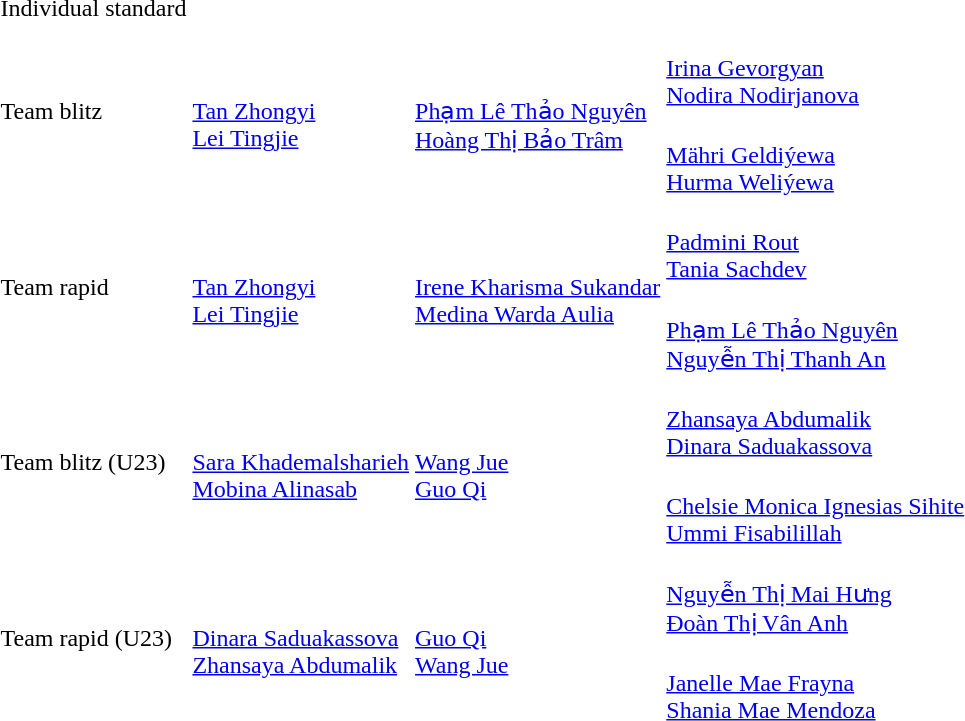<table>
<tr>
<td>Individual standard</td>
<td></td>
<td></td>
<td></td>
</tr>
<tr>
<td rowspan=2>Team blitz</td>
<td rowspan=2><br><a href='#'>Tan Zhongyi</a><br><a href='#'>Lei Tingjie</a></td>
<td rowspan=2><br><a href='#'>Phạm Lê Thảo Nguyên</a><br><a href='#'>Hoàng Thị Bảo Trâm</a></td>
<td><br><a href='#'>Irina Gevorgyan</a><br><a href='#'>Nodira Nodirjanova</a></td>
</tr>
<tr>
<td><br><a href='#'>Mähri Geldiýewa</a><br><a href='#'>Hurma Weliýewa</a></td>
</tr>
<tr>
<td rowspan=2>Team rapid</td>
<td rowspan=2><br><a href='#'>Tan Zhongyi</a><br><a href='#'>Lei Tingjie</a></td>
<td rowspan=2><br><a href='#'>Irene Kharisma Sukandar</a><br><a href='#'>Medina Warda Aulia</a></td>
<td><br><a href='#'>Padmini Rout</a><br><a href='#'>Tania Sachdev</a></td>
</tr>
<tr>
<td><br><a href='#'>Phạm Lê Thảo Nguyên</a><br><a href='#'>Nguyễn Thị Thanh An</a></td>
</tr>
<tr>
<td rowspan=2>Team blitz (U23)</td>
<td rowspan=2><br><a href='#'>Sara Khademalsharieh</a><br><a href='#'>Mobina Alinasab</a></td>
<td rowspan=2><br><a href='#'>Wang Jue</a><br><a href='#'>Guo Qi</a></td>
<td><br><a href='#'>Zhansaya Abdumalik</a><br><a href='#'>Dinara Saduakassova</a></td>
</tr>
<tr>
<td><br><a href='#'>Chelsie Monica Ignesias Sihite</a><br><a href='#'>Ummi Fisabilillah</a></td>
</tr>
<tr>
<td rowspan=2>Team rapid (U23)</td>
<td rowspan=2><br><a href='#'>Dinara Saduakassova</a><br><a href='#'>Zhansaya Abdumalik</a></td>
<td rowspan=2><br><a href='#'>Guo Qi</a><br><a href='#'>Wang Jue</a></td>
<td><br><a href='#'>Nguyễn Thị Mai Hưng</a><br><a href='#'>Đoàn Thị Vân Anh</a></td>
</tr>
<tr>
<td><br><a href='#'>Janelle Mae Frayna</a><br><a href='#'>Shania Mae Mendoza</a></td>
</tr>
</table>
